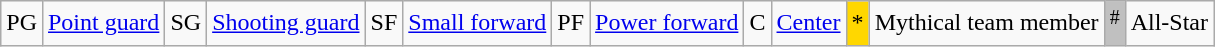<table class="wikitable">
<tr>
<td>PG</td>
<td><a href='#'>Point guard</a></td>
<td>SG</td>
<td><a href='#'>Shooting guard</a></td>
<td>SF</td>
<td><a href='#'>Small forward</a></td>
<td>PF</td>
<td><a href='#'>Power forward</a></td>
<td>C</td>
<td><a href='#'>Center</a></td>
<td bgcolor=gold>*</td>
<td>Mythical team member</td>
<td style="background:silver;"><sup>#</sup></td>
<td>All-Star</td>
</tr>
</table>
